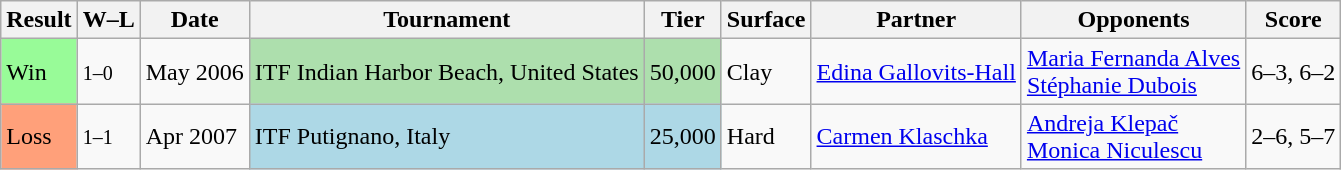<table class="sortable wikitable">
<tr>
<th>Result</th>
<th class="unsortable">W–L</th>
<th>Date</th>
<th>Tournament</th>
<th>Tier</th>
<th>Surface</th>
<th>Partner</th>
<th>Opponents</th>
<th class="unsortable">Score</th>
</tr>
<tr>
<td bgcolor="98FB98">Win</td>
<td><small>1–0</small></td>
<td>May 2006</td>
<td style="background:#addfad;">ITF Indian Harbor Beach, United States</td>
<td style="background:#addfad;">50,000</td>
<td>Clay</td>
<td> <a href='#'>Edina Gallovits-Hall</a></td>
<td> <a href='#'>Maria Fernanda Alves</a> <br>  <a href='#'>Stéphanie Dubois</a></td>
<td>6–3, 6–2</td>
</tr>
<tr>
<td style="background:#ffa07a;">Loss</td>
<td><small>1–1</small></td>
<td>Apr 2007</td>
<td style="background:lightblue;">ITF Putignano, Italy</td>
<td style="background:lightblue;">25,000</td>
<td>Hard</td>
<td> <a href='#'>Carmen Klaschka</a></td>
<td> <a href='#'>Andreja Klepač</a> <br>  <a href='#'>Monica Niculescu</a></td>
<td>2–6, 5–7</td>
</tr>
</table>
